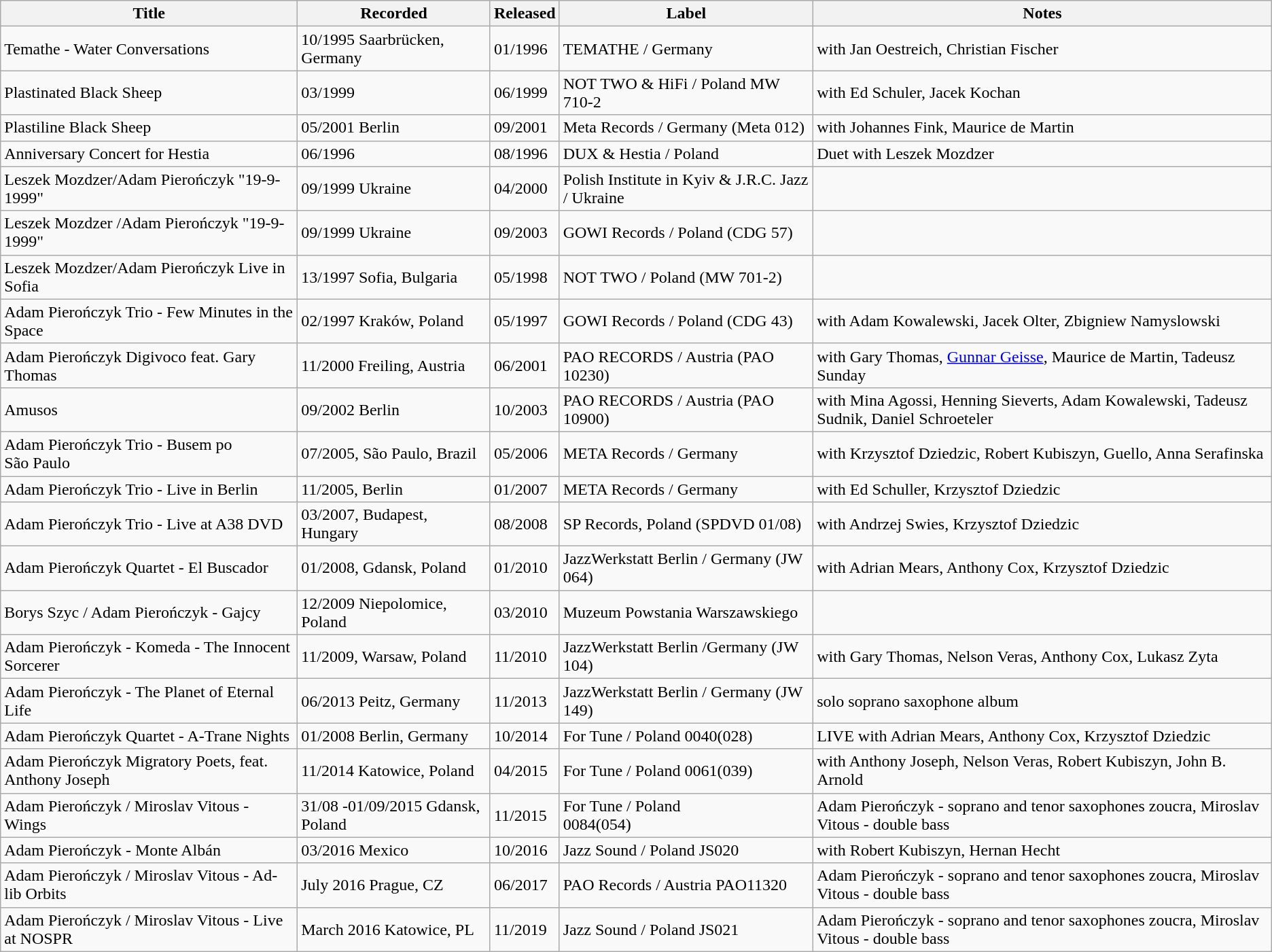<table class="wikitable">
<tr>
<th><strong>Title</strong></th>
<th><strong>Recorded</strong></th>
<th><strong>Released</strong></th>
<th><strong>Label</strong></th>
<th><strong>Notes</strong></th>
</tr>
<tr>
<td>Temathe - Water Conversations</td>
<td>10/1995 Saarbrücken, Germany</td>
<td>01/1996</td>
<td>TEMATHE / Germany</td>
<td>with Jan Oestreich, Christian Fischer</td>
</tr>
<tr>
<td>Plastinated Black Sheep</td>
<td>03/1999</td>
<td>06/1999</td>
<td>NOT TWO & HiFi / Poland MW 710-2</td>
<td>with Ed Schuler, Jacek Kochan</td>
</tr>
<tr>
<td>Plastiline Black Sheep</td>
<td>05/2001 Berlin</td>
<td>09/2001</td>
<td>Meta Records / Germany (Meta 012)</td>
<td>with Johannes Fink, Maurice de Martin</td>
</tr>
<tr>
<td>Anniversary Concert for Hestia</td>
<td>06/1996</td>
<td>08/1996</td>
<td>DUX & Hestia / Poland</td>
<td>Duet with Leszek Mozdzer</td>
</tr>
<tr>
<td>Leszek Mozdzer/Adam Pierończyk "19-9-1999"</td>
<td>09/1999 Ukraine</td>
<td>04/2000</td>
<td>Polish Institute in Kyiv & J.R.C. Jazz / Ukraine</td>
<td></td>
</tr>
<tr>
<td>Leszek Mozdzer /Adam Pierończyk "19-9-1999"</td>
<td>09/1999 Ukraine</td>
<td>09/2003</td>
<td>GOWI Records / Poland (CDG 57)</td>
<td></td>
</tr>
<tr>
<td>Leszek Mozdzer/Adam Pierończyk Live in Sofia</td>
<td>13/1997 Sofia, Bulgaria</td>
<td>05/1998</td>
<td>NOT TWO / Poland (MW 701-2)</td>
<td></td>
</tr>
<tr>
<td>Adam Pierończyk Trio - Few Minutes in the Space</td>
<td>02/1997 Kraków, Poland</td>
<td>05/1997</td>
<td>GOWI Records / Poland (CDG 43)</td>
<td>with Adam Kowalewski, Jacek Olter, Zbigniew Namyslowski</td>
</tr>
<tr>
<td>Adam Pierończyk Digivoco feat. Gary Thomas</td>
<td>11/2000 Freiling, Austria</td>
<td>06/2001</td>
<td>PAO RECORDS / Austria (PAO 10230)</td>
<td>with Gary Thomas, <a href='#'>Gunnar Geisse</a>, Maurice de Martin, Tadeusz Sunday</td>
</tr>
<tr>
<td>Amusos</td>
<td>09/2002 Berlin</td>
<td>10/2003</td>
<td>PAO RECORDS / Austria (PAO 10900)</td>
<td>with Mina Agossi, Henning Sieverts, Adam Kowalewski, Tadeusz Sudnik, Daniel Schroeteler</td>
</tr>
<tr>
<td>Adam Pierończyk Trio - Busem po<br>São Paulo</td>
<td>07/2005, São Paulo, Brazil</td>
<td>05/2006</td>
<td>META Records / Germany</td>
<td>with Krzysztof Dziedzic, Robert Kubiszyn, Guello, Anna Serafinska</td>
</tr>
<tr>
<td>Adam Pierończyk Trio - Live in Berlin</td>
<td>11/2005, Berlin</td>
<td>01/2007</td>
<td>META Records / Germany</td>
<td>with Ed Schuller, Krzysztof Dziedzic</td>
</tr>
<tr>
<td>Adam Pierończyk Trio - Live at A38 DVD</td>
<td>03/2007, Budapest, Hungary</td>
<td>08/2008</td>
<td>SP Records, Poland (SPDVD 01/08)</td>
<td>with Andrzej Swies, Krzysztof Dziedzic</td>
</tr>
<tr>
<td>Adam Pierończyk Quartet - El Buscador</td>
<td>01/2008, Gdansk, Poland</td>
<td>01/2010</td>
<td>JazzWerkstatt Berlin / Germany (JW 064)</td>
<td>with Adrian Mears, Anthony Cox, Krzysztof Dziedzic</td>
</tr>
<tr>
<td>Borys Szyc / Adam Pierończyk - Gajcy</td>
<td>12/2009 Niepolomice, Poland</td>
<td>03/2010</td>
<td>Muzeum Powstania Warszawskiego</td>
<td></td>
</tr>
<tr>
<td>Adam Pierończyk - Komeda - The Innocent Sorcerer</td>
<td>11/2009, Warsaw, Poland</td>
<td>11/2010</td>
<td>JazzWerkstatt Berlin /Germany (JW 104)</td>
<td>with Gary Thomas, Nelson Veras, Anthony Cox, Lukasz Zyta</td>
</tr>
<tr>
<td>Adam Pierończyk - The Planet of Eternal Life</td>
<td>06/2013 Peitz, Germany</td>
<td>11/2013</td>
<td>JazzWerkstatt Berlin / Germany (JW 149)</td>
<td>solo soprano saxophone album</td>
</tr>
<tr>
<td>Adam Pierończyk Quartet - A-Trane Nights</td>
<td>01/2008 Berlin, Germany</td>
<td>10/2014</td>
<td>For Tune / Poland 0040(028)</td>
<td>LIVE with Adrian Mears, Anthony Cox, Krzysztof Dziedzic</td>
</tr>
<tr>
<td>Adam Pierończyk Migratory Poets, feat. Anthony Joseph</td>
<td>11/2014 Katowice, Poland</td>
<td>04/2015</td>
<td>For Tune / Poland 0061(039)</td>
<td>with Anthony Joseph, Nelson Veras, Robert Kubiszyn, John B. Arnold</td>
</tr>
<tr>
<td>Adam Pierończyk / Miroslav Vitous - Wings</td>
<td>31/08 -01/09/2015 Gdansk, Poland</td>
<td>11/2015</td>
<td>For Tune / Poland<br>0084(054)</td>
<td>Adam Pierończyk - soprano and tenor saxophones zoucra, Miroslav Vitous - double bass</td>
</tr>
<tr>
<td>Adam Pierończyk - Monte Albán</td>
<td>03/2016 Mexico</td>
<td>10/2016</td>
<td>Jazz Sound / Poland JS020</td>
<td>with Robert Kubiszyn, Hernan Hecht</td>
</tr>
<tr>
<td>Adam Pierończyk / Miroslav Vitous - Ad-lib Orbits</td>
<td>July 2016 Prague, CZ</td>
<td>06/2017</td>
<td>PAO Records / Austria PAO11320</td>
<td>Adam Pierończyk - soprano and tenor saxophones zoucra, Miroslav Vitous - double bass</td>
</tr>
<tr>
<td>Adam Pierończyk / Miroslav Vitous - Live at NOSPR</td>
<td>March 2016 Katowice, PL</td>
<td>11/2019</td>
<td>Jazz Sound / Poland JS021</td>
<td>Adam Pierończyk - soprano and tenor saxophones zoucra, Miroslav Vitous - double bass</td>
</tr>
</table>
